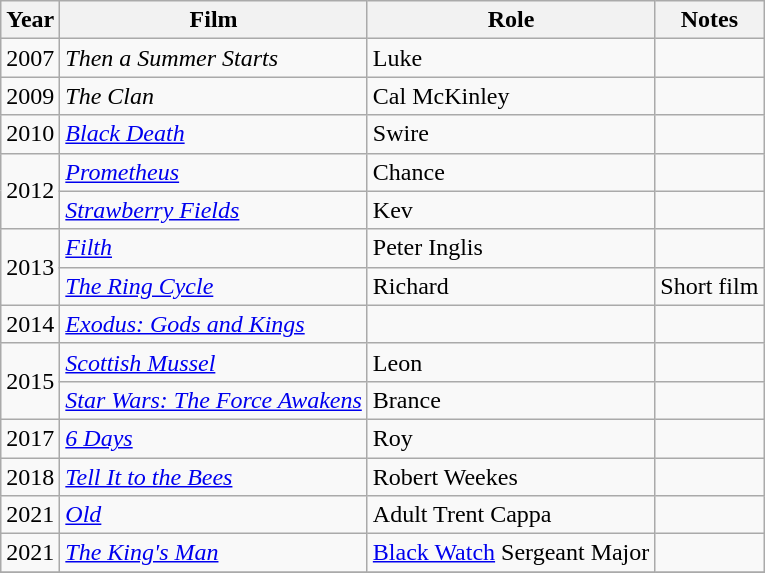<table class="wikitable" style="font-size: 100%;">
<tr>
<th>Year</th>
<th>Film</th>
<th>Role</th>
<th>Notes</th>
</tr>
<tr>
<td rowspan="1">2007</td>
<td><em>Then a Summer Starts</em></td>
<td>Luke</td>
<td></td>
</tr>
<tr>
<td rowspan="1">2009</td>
<td><em>The Clan</em></td>
<td>Cal McKinley</td>
<td></td>
</tr>
<tr>
<td rowspan="1">2010</td>
<td><em><a href='#'>Black Death</a></em></td>
<td>Swire</td>
<td></td>
</tr>
<tr>
<td rowspan="2">2012</td>
<td><em><a href='#'>Prometheus</a></em></td>
<td>Chance</td>
<td></td>
</tr>
<tr>
<td><em><a href='#'>Strawberry Fields</a></em></td>
<td>Kev</td>
<td></td>
</tr>
<tr>
<td rowspan="2">2013</td>
<td><em><a href='#'>Filth</a></em></td>
<td>Peter Inglis</td>
<td></td>
</tr>
<tr>
<td><em><a href='#'>The Ring Cycle</a></em></td>
<td>Richard</td>
<td>Short film</td>
</tr>
<tr>
<td rowspan="1">2014</td>
<td><em><a href='#'>Exodus: Gods and Kings</a></em></td>
<td></td>
<td></td>
</tr>
<tr>
<td rowspan="2">2015</td>
<td><em><a href='#'>Scottish Mussel</a></em></td>
<td>Leon</td>
<td></td>
</tr>
<tr>
<td><em><a href='#'>Star Wars: The Force Awakens</a></em></td>
<td>Brance</td>
<td></td>
</tr>
<tr>
<td rowspan="1">2017</td>
<td><em><a href='#'>6 Days</a></em></td>
<td>Roy</td>
<td></td>
</tr>
<tr>
<td>2018</td>
<td><em><a href='#'>Tell It to the Bees</a></em></td>
<td>Robert Weekes</td>
<td></td>
</tr>
<tr>
<td>2021</td>
<td><em><a href='#'>Old</a></em></td>
<td>Adult Trent Cappa</td>
<td></td>
</tr>
<tr>
<td>2021</td>
<td><em><a href='#'>The King's Man</a></em></td>
<td><a href='#'>Black Watch</a> Sergeant Major</td>
<td></td>
</tr>
<tr>
</tr>
</table>
